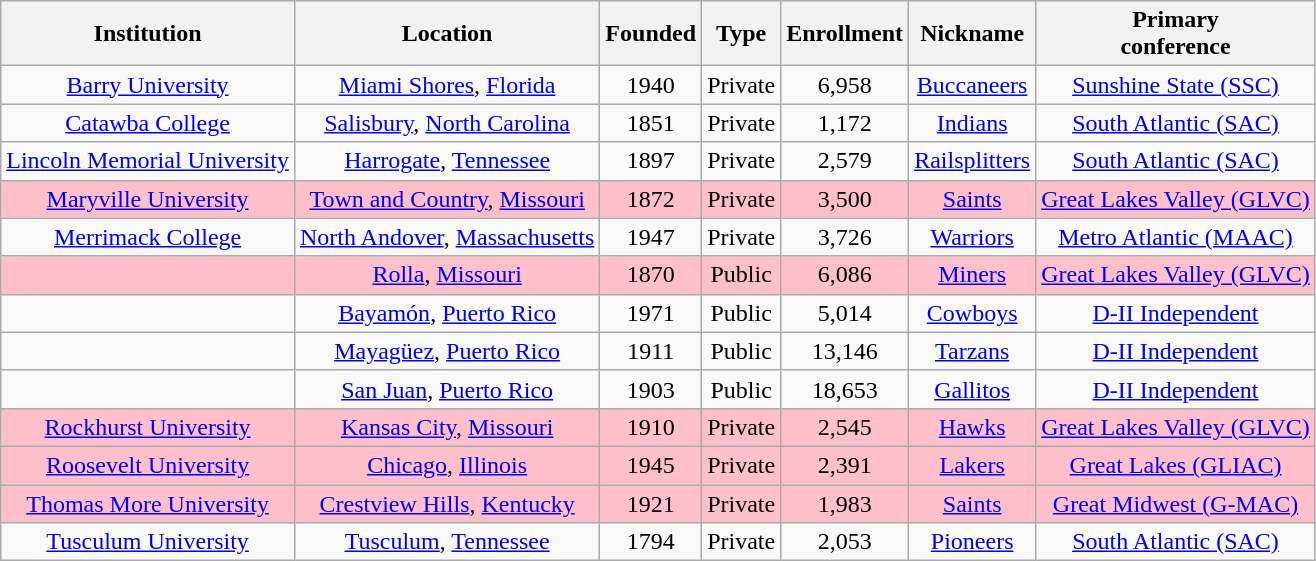<table class="wikitable sortable" style="text-align:center">
<tr>
<th>Institution</th>
<th>Location</th>
<th>Founded</th>
<th>Type</th>
<th>Enrollment</th>
<th>Nickname</th>
<th>Primary<br>conference</th>
</tr>
<tr>
<td><a href='#'>Barry University</a></td>
<td><a href='#'>Miami Shores</a>, <a href='#'>Florida</a></td>
<td>1940</td>
<td>Private</td>
<td>6,958</td>
<td><a href='#'>Buccaneers</a></td>
<td><a href='#'>Sunshine State (SSC)</a></td>
</tr>
<tr>
<td><a href='#'>Catawba College</a></td>
<td><a href='#'>Salisbury</a>, <a href='#'>North Carolina</a></td>
<td>1851</td>
<td>Private</td>
<td>1,172</td>
<td><a href='#'>Indians</a></td>
<td><a href='#'>South Atlantic (SAC)</a></td>
</tr>
<tr>
<td><a href='#'>Lincoln Memorial University</a></td>
<td><a href='#'>Harrogate</a>, <a href='#'>Tennessee</a></td>
<td>1897</td>
<td>Private</td>
<td>2,579</td>
<td><a href='#'>Railsplitters</a></td>
<td><a href='#'>South Atlantic (SAC)</a></td>
</tr>
<tr bgcolor=pink>
<td><a href='#'>Maryville University</a></td>
<td><a href='#'>Town and Country</a>, <a href='#'>Missouri</a></td>
<td>1872</td>
<td>Private</td>
<td>3,500</td>
<td><a href='#'>Saints</a></td>
<td><a href='#'>Great Lakes Valley (GLVC)</a></td>
</tr>
<tr>
<td><a href='#'>Merrimack College</a></td>
<td><a href='#'>North Andover</a>, <a href='#'>Massachusetts</a></td>
<td>1947</td>
<td>Private</td>
<td>3,726</td>
<td><a href='#'>Warriors</a></td>
<td><a href='#'>Metro Atlantic (MAAC)</a></td>
</tr>
<tr bgcolor=pink>
<td></td>
<td><a href='#'>Rolla</a>, <a href='#'>Missouri</a></td>
<td>1870</td>
<td>Public</td>
<td>6,086</td>
<td><a href='#'>Miners</a></td>
<td><a href='#'>Great Lakes Valley (GLVC)</a></td>
</tr>
<tr>
<td></td>
<td><a href='#'>Bayamón</a>, <a href='#'>Puerto Rico</a></td>
<td>1971</td>
<td>Public</td>
<td>5,014</td>
<td><a href='#'>Cowboys</a></td>
<td><a href='#'>D-II Independent</a></td>
</tr>
<tr>
<td></td>
<td><a href='#'>Mayagüez</a>, <a href='#'>Puerto Rico</a></td>
<td>1911</td>
<td>Public</td>
<td>13,146</td>
<td><a href='#'>Tarzans</a></td>
<td><a href='#'>D-II Independent</a></td>
</tr>
<tr>
<td></td>
<td><a href='#'>San Juan</a>, <a href='#'>Puerto Rico</a></td>
<td>1903</td>
<td>Public</td>
<td>18,653</td>
<td><a href='#'>Gallitos</a></td>
<td><a href='#'>D-II Independent</a></td>
</tr>
<tr bgcolor=pink>
<td><a href='#'>Rockhurst University</a></td>
<td><a href='#'>Kansas City</a>, <a href='#'>Missouri</a></td>
<td>1910</td>
<td>Private</td>
<td>2,545</td>
<td><a href='#'>Hawks</a></td>
<td><a href='#'>Great Lakes Valley (GLVC)</a></td>
</tr>
<tr bgcolor=pink>
<td><a href='#'>Roosevelt University</a></td>
<td><a href='#'>Chicago</a>, <a href='#'>Illinois</a></td>
<td>1945</td>
<td>Private</td>
<td>2,391</td>
<td><a href='#'>Lakers</a></td>
<td><a href='#'>Great Lakes (GLIAC)</a></td>
</tr>
<tr bgcolor=pink>
<td><a href='#'>Thomas More University</a></td>
<td><a href='#'>Crestview Hills</a>, <a href='#'>Kentucky</a></td>
<td>1921</td>
<td>Private</td>
<td>1,983</td>
<td><a href='#'>Saints</a></td>
<td><a href='#'>Great Midwest (G-MAC)</a></td>
</tr>
<tr>
<td><a href='#'>Tusculum University</a></td>
<td><a href='#'>Tusculum</a>, <a href='#'>Tennessee</a></td>
<td>1794</td>
<td>Private</td>
<td>2,053</td>
<td><a href='#'>Pioneers</a></td>
<td><a href='#'>South Atlantic (SAC)</a></td>
</tr>
</table>
